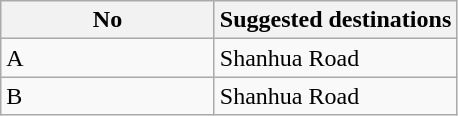<table class="wikitable" style="margin-bottom: 10px;">
<tr>
<th width="135px">No</th>
<th>Suggested destinations</th>
</tr>
<tr>
<td>A</td>
<td>Shanhua Road</td>
</tr>
<tr>
<td>B</td>
<td>Shanhua Road</td>
</tr>
</table>
